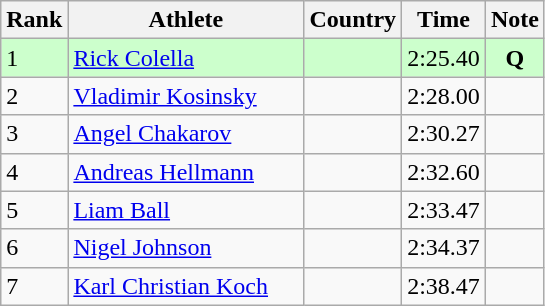<table class="wikitable sortable">
<tr>
<th>Rank</th>
<th width=150>Athlete</th>
<th>Country</th>
<th>Time</th>
<th>Note</th>
</tr>
<tr bgcolor=#CCFFCC>
<td>1</td>
<td><a href='#'>Rick Colella</a></td>
<td></td>
<td>2:25.40</td>
<td align=center><strong>Q</strong></td>
</tr>
<tr>
<td>2</td>
<td><a href='#'>Vladimir Kosinsky</a></td>
<td></td>
<td>2:28.00</td>
<td></td>
</tr>
<tr>
<td>3</td>
<td><a href='#'>Angel Chakarov</a></td>
<td></td>
<td>2:30.27</td>
<td></td>
</tr>
<tr>
<td>4</td>
<td><a href='#'>Andreas Hellmann</a></td>
<td></td>
<td>2:32.60</td>
<td></td>
</tr>
<tr>
<td>5</td>
<td><a href='#'>Liam Ball</a></td>
<td></td>
<td>2:33.47</td>
<td></td>
</tr>
<tr>
<td>6</td>
<td><a href='#'>Nigel Johnson</a></td>
<td></td>
<td>2:34.37</td>
<td></td>
</tr>
<tr>
<td>7</td>
<td><a href='#'>Karl Christian Koch</a></td>
<td></td>
<td>2:38.47</td>
<td></td>
</tr>
</table>
